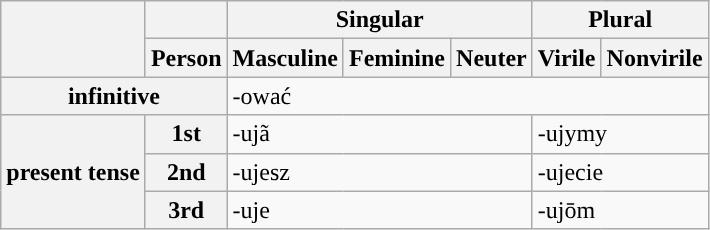<table class="wikitable">
<tr>
<th rowspan="2"></th>
<th></th>
<th colspan="3">Singular</th>
<th colspan="2">Plural</th>
</tr>
<tr>
<th>Person</th>
<th>Masculine</th>
<th>Feminine</th>
<th>Neuter</th>
<th>Virile</th>
<th>Nonvirile</th>
</tr>
<tr>
<th colspan="2">infinitive</th>
<td colspan="5">-ować</td>
</tr>
<tr>
<th rowspan="4">present tense</th>
<th>1st</th>
<td colspan="3">-ujã</td>
<td colspan="2">-ujymy</td>
</tr>
<tr>
<th>2nd</th>
<td colspan="3">-ujesz</td>
<td colspan="2">-ujecie</td>
</tr>
<tr>
<th>3rd</th>
<td colspan="3">-uje</td>
<td colspan="2">-ujōm</td>
</tr>
</table>
